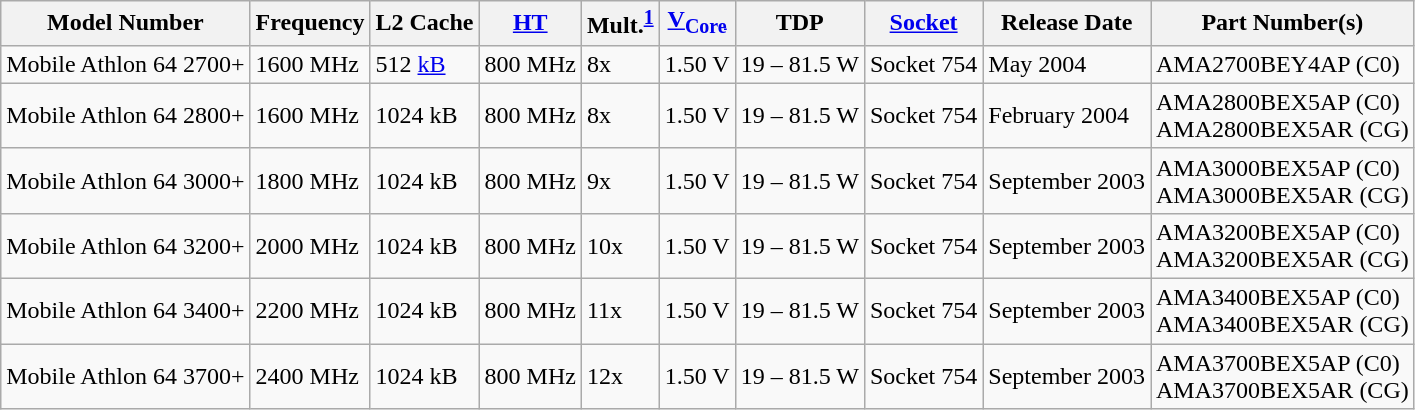<table class="wikitable">
<tr>
<th>Model Number</th>
<th>Frequency</th>
<th>L2 Cache</th>
<th><a href='#'>HT</a></th>
<th>Mult.<sup><a href='#'>1</a></sup></th>
<th><a href='#'>V<sub>Core</sub></a></th>
<th>TDP</th>
<th><a href='#'>Socket</a></th>
<th>Release Date</th>
<th>Part Number(s)</th>
</tr>
<tr>
<td>Mobile Athlon 64 2700+</td>
<td>1600 MHz</td>
<td>512 <a href='#'>kB</a></td>
<td>800 MHz</td>
<td>8x</td>
<td>1.50 V</td>
<td>19 – 81.5 W</td>
<td>Socket 754</td>
<td>May 2004</td>
<td>AMA2700BEY4AP (C0)</td>
</tr>
<tr>
<td>Mobile Athlon 64 2800+</td>
<td>1600 MHz</td>
<td>1024 kB</td>
<td>800 MHz</td>
<td>8x</td>
<td>1.50 V</td>
<td>19 – 81.5 W</td>
<td>Socket 754</td>
<td>February 2004</td>
<td>AMA2800BEX5AP (C0)<br>AMA2800BEX5AR (CG)</td>
</tr>
<tr>
<td>Mobile Athlon 64 3000+</td>
<td>1800 MHz</td>
<td>1024 kB</td>
<td>800 MHz</td>
<td>9x</td>
<td>1.50 V</td>
<td>19 – 81.5 W</td>
<td>Socket 754</td>
<td>September 2003</td>
<td>AMA3000BEX5AP (C0)<br>AMA3000BEX5AR (CG)</td>
</tr>
<tr>
<td>Mobile Athlon 64 3200+</td>
<td>2000 MHz</td>
<td>1024 kB</td>
<td>800 MHz</td>
<td>10x</td>
<td>1.50 V</td>
<td>19 – 81.5 W</td>
<td>Socket 754</td>
<td>September 2003</td>
<td>AMA3200BEX5AP (C0)<br>AMA3200BEX5AR (CG)</td>
</tr>
<tr>
<td>Mobile Athlon 64 3400+</td>
<td>2200 MHz</td>
<td>1024 kB</td>
<td>800 MHz</td>
<td>11x</td>
<td>1.50 V</td>
<td>19 – 81.5 W</td>
<td>Socket 754</td>
<td>September 2003</td>
<td>AMA3400BEX5AP (C0)<br>AMA3400BEX5AR (CG)</td>
</tr>
<tr>
<td>Mobile Athlon 64 3700+</td>
<td>2400 MHz</td>
<td>1024 kB</td>
<td>800 MHz</td>
<td>12x</td>
<td>1.50 V</td>
<td>19 – 81.5 W</td>
<td>Socket 754</td>
<td>September 2003</td>
<td>AMA3700BEX5AP (C0)<br>AMA3700BEX5AR (CG)</td>
</tr>
</table>
